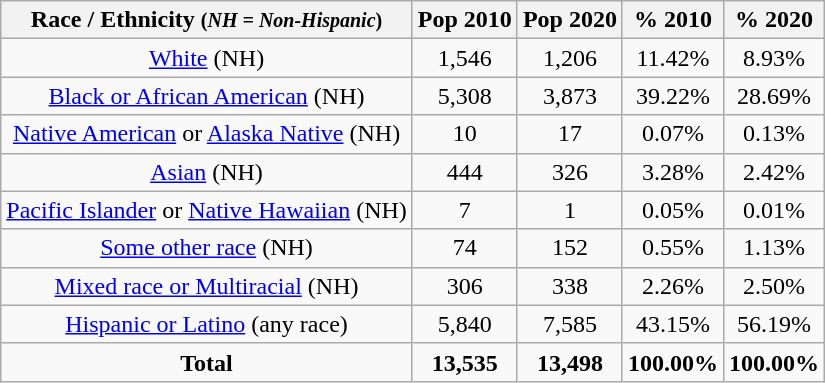<table class="wikitable" style="text-align:center;">
<tr>
<th>Race / Ethnicity <small>(<em>NH = Non-Hispanic</em>)</small></th>
<th>Pop 2010</th>
<th>Pop 2020</th>
<th>% 2010</th>
<th>% 2020</th>
</tr>
<tr>
<td><a href='#'>White</a> (NH)</td>
<td>1,546</td>
<td>1,206</td>
<td>11.42%</td>
<td>8.93%</td>
</tr>
<tr>
<td><a href='#'>Black or African American</a> (NH)</td>
<td>5,308</td>
<td>3,873</td>
<td>39.22%</td>
<td>28.69%</td>
</tr>
<tr>
<td><a href='#'>Native American</a> or <a href='#'>Alaska Native</a> (NH)</td>
<td>10</td>
<td>17</td>
<td>0.07%</td>
<td>0.13%</td>
</tr>
<tr>
<td><a href='#'>Asian</a> (NH)</td>
<td>444</td>
<td>326</td>
<td>3.28%</td>
<td>2.42%</td>
</tr>
<tr>
<td><a href='#'>Pacific Islander</a> or <a href='#'>Native Hawaiian</a> (NH)</td>
<td>7</td>
<td>1</td>
<td>0.05%</td>
<td>0.01%</td>
</tr>
<tr>
<td><a href='#'>Some other race</a> (NH)</td>
<td>74</td>
<td>152</td>
<td>0.55%</td>
<td>1.13%</td>
</tr>
<tr>
<td><a href='#'>Mixed race or Multiracial</a> (NH)</td>
<td>306</td>
<td>338</td>
<td>2.26%</td>
<td>2.50%</td>
</tr>
<tr>
<td><a href='#'>Hispanic or Latino</a> (any race)</td>
<td>5,840</td>
<td>7,585</td>
<td>43.15%</td>
<td>56.19%</td>
</tr>
<tr>
<td><strong>Total</strong></td>
<td><strong>13,535</strong></td>
<td><strong>13,498</strong></td>
<td><strong>100.00%</strong></td>
<td><strong>100.00%</strong></td>
</tr>
</table>
